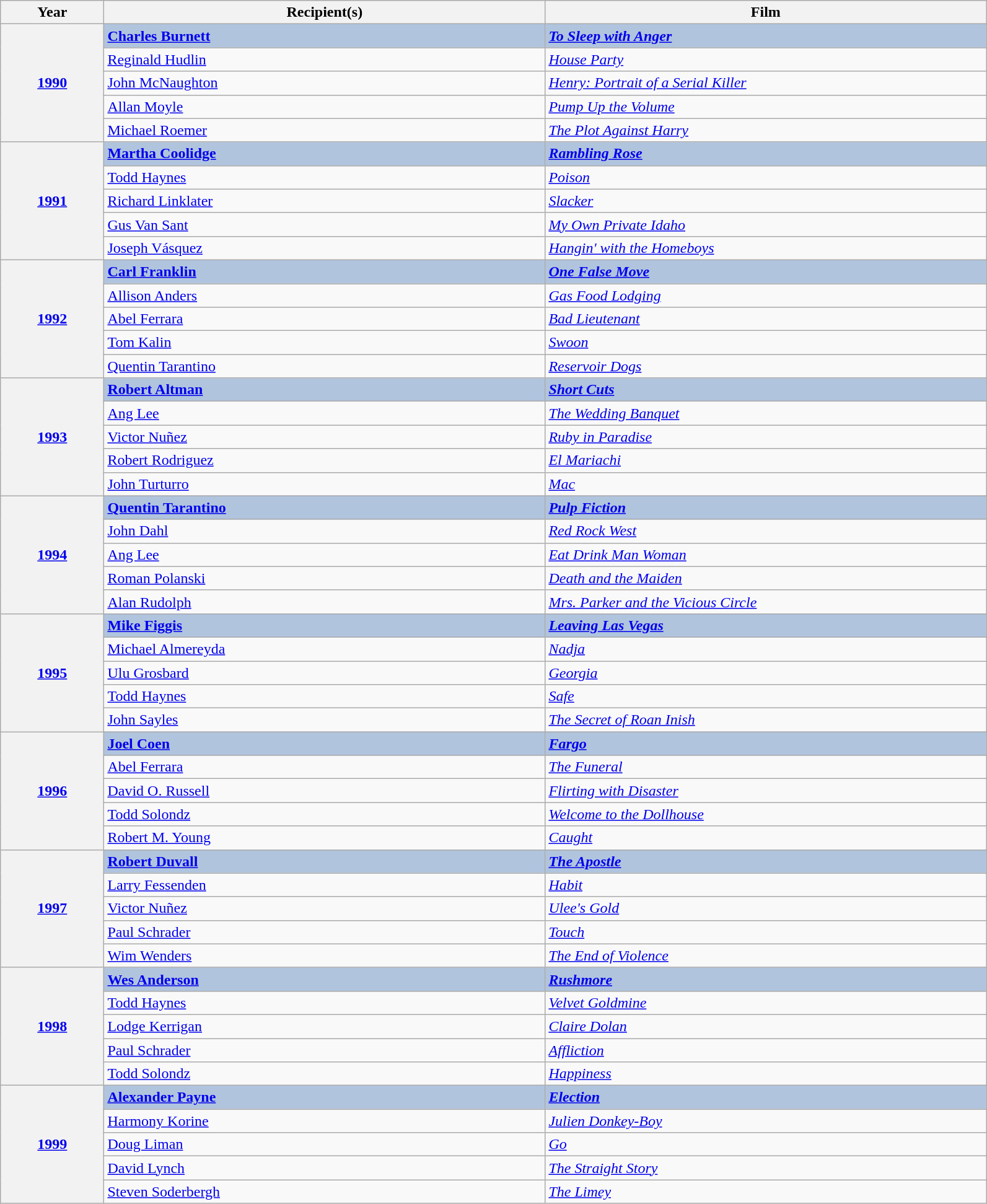<table class="wikitable" width="84%" cellpadding="5">
<tr>
<th width="100">Year</th>
<th width="450">Recipient(s)</th>
<th width="450">Film</th>
</tr>
<tr>
<th rowspan="5" style="text-align:center;"><a href='#'>1990</a></th>
<td style="background:#B0C4DE"><strong><a href='#'>Charles Burnett</a></strong></td>
<td style="background:#B0C4DE"><strong><em><a href='#'>To Sleep with Anger</a></em></strong></td>
</tr>
<tr>
<td><a href='#'>Reginald Hudlin</a></td>
<td><em><a href='#'>House Party</a></em></td>
</tr>
<tr>
<td><a href='#'>John McNaughton</a></td>
<td><em><a href='#'>Henry: Portrait of a Serial Killer</a></em></td>
</tr>
<tr>
<td><a href='#'>Allan Moyle</a></td>
<td><em><a href='#'>Pump Up the Volume</a></em></td>
</tr>
<tr>
<td><a href='#'>Michael Roemer</a></td>
<td><em><a href='#'>The Plot Against Harry</a></em></td>
</tr>
<tr>
<th rowspan="5" style="text-align:center;"><a href='#'>1991</a></th>
<td style="background:#B0C4DE"><strong><a href='#'>Martha Coolidge</a></strong></td>
<td style="background:#B0C4DE"><strong><em><a href='#'>Rambling Rose</a></em></strong></td>
</tr>
<tr>
<td><a href='#'>Todd Haynes</a></td>
<td><em><a href='#'>Poison</a></em></td>
</tr>
<tr>
<td><a href='#'>Richard Linklater</a></td>
<td><em><a href='#'>Slacker</a></em></td>
</tr>
<tr>
<td><a href='#'>Gus Van Sant</a></td>
<td><em><a href='#'>My Own Private Idaho</a></em></td>
</tr>
<tr>
<td><a href='#'>Joseph Vásquez</a></td>
<td><em><a href='#'>Hangin' with the Homeboys</a></em></td>
</tr>
<tr>
<th rowspan="5" style="text-align:center;"><a href='#'>1992</a></th>
<td style="background:#B0C4DE"><strong><a href='#'>Carl Franklin</a></strong></td>
<td style="background:#B0C4DE"><strong><em><a href='#'>One False Move</a></em></strong></td>
</tr>
<tr>
<td><a href='#'>Allison Anders</a></td>
<td><em><a href='#'>Gas Food Lodging</a></em></td>
</tr>
<tr>
<td><a href='#'>Abel Ferrara</a></td>
<td><em><a href='#'>Bad Lieutenant</a></em></td>
</tr>
<tr>
<td><a href='#'>Tom Kalin</a></td>
<td><em><a href='#'>Swoon</a></em></td>
</tr>
<tr>
<td><a href='#'>Quentin Tarantino</a></td>
<td><em><a href='#'>Reservoir Dogs</a></em></td>
</tr>
<tr>
<th rowspan="5" style="text-align:center;"><a href='#'>1993</a></th>
<td style="background:#B0C4DE"><strong><a href='#'>Robert Altman</a></strong></td>
<td style="background:#B0C4DE"><strong><em><a href='#'>Short Cuts</a></em></strong></td>
</tr>
<tr>
<td><a href='#'>Ang Lee</a></td>
<td><em><a href='#'>The Wedding Banquet</a></em></td>
</tr>
<tr>
<td><a href='#'>Victor Nuñez</a></td>
<td><em><a href='#'>Ruby in Paradise</a></em></td>
</tr>
<tr>
<td><a href='#'>Robert Rodriguez</a></td>
<td><em><a href='#'>El Mariachi</a></em></td>
</tr>
<tr>
<td><a href='#'>John Turturro</a></td>
<td><em><a href='#'>Mac</a></em></td>
</tr>
<tr>
<th rowspan="5" style="text-align:center;"><a href='#'>1994</a></th>
<td style="background:#B0C4DE"><strong><a href='#'>Quentin Tarantino</a></strong></td>
<td style="background:#B0C4DE"><strong><em><a href='#'>Pulp Fiction</a></em></strong></td>
</tr>
<tr>
<td><a href='#'>John Dahl</a></td>
<td><em><a href='#'>Red Rock West</a></em></td>
</tr>
<tr>
<td><a href='#'>Ang Lee</a></td>
<td><em><a href='#'>Eat Drink Man Woman</a></em></td>
</tr>
<tr>
<td><a href='#'>Roman Polanski</a></td>
<td><em><a href='#'>Death and the Maiden</a></em></td>
</tr>
<tr>
<td><a href='#'>Alan Rudolph</a></td>
<td><em><a href='#'>Mrs. Parker and the Vicious Circle</a></em></td>
</tr>
<tr>
<th rowspan="5" style="text-align:center;"><a href='#'>1995</a></th>
<td style="background:#B0C4DE"><strong><a href='#'>Mike Figgis</a></strong></td>
<td style="background:#B0C4DE"><strong><em><a href='#'>Leaving Las Vegas</a></em></strong></td>
</tr>
<tr>
<td><a href='#'>Michael Almereyda</a></td>
<td><em><a href='#'>Nadja</a></em></td>
</tr>
<tr>
<td><a href='#'>Ulu Grosbard</a></td>
<td><em><a href='#'>Georgia</a></em></td>
</tr>
<tr>
<td><a href='#'>Todd Haynes</a></td>
<td><em><a href='#'>Safe</a></em></td>
</tr>
<tr>
<td><a href='#'>John Sayles</a></td>
<td><em><a href='#'>The Secret of Roan Inish</a></em></td>
</tr>
<tr>
<th rowspan="5" style="text-align:center;"><a href='#'>1996</a></th>
<td style="background:#B0C4DE"><strong><a href='#'>Joel Coen</a></strong></td>
<td style="background:#B0C4DE"><strong><em><a href='#'>Fargo</a></em></strong></td>
</tr>
<tr>
<td><a href='#'>Abel Ferrara</a></td>
<td><em><a href='#'>The Funeral</a></em></td>
</tr>
<tr>
<td><a href='#'>David O. Russell</a></td>
<td><em><a href='#'>Flirting with Disaster</a></em></td>
</tr>
<tr>
<td><a href='#'>Todd Solondz</a></td>
<td><em><a href='#'>Welcome to the Dollhouse</a></em></td>
</tr>
<tr>
<td><a href='#'>Robert M. Young</a></td>
<td><em><a href='#'>Caught</a></em></td>
</tr>
<tr>
<th rowspan="5" style="text-align:center;"><a href='#'>1997</a></th>
<td style="background:#B0C4DE"><strong><a href='#'>Robert Duvall</a></strong></td>
<td style="background:#B0C4DE"><strong><em><a href='#'>The Apostle</a></em></strong></td>
</tr>
<tr>
<td><a href='#'>Larry Fessenden</a></td>
<td><em><a href='#'>Habit</a></em></td>
</tr>
<tr>
<td><a href='#'>Victor Nuñez</a></td>
<td><em><a href='#'>Ulee's Gold</a></em></td>
</tr>
<tr>
<td><a href='#'>Paul Schrader</a></td>
<td><em><a href='#'>Touch</a></em></td>
</tr>
<tr>
<td><a href='#'>Wim Wenders</a></td>
<td><em><a href='#'>The End of Violence</a></em></td>
</tr>
<tr>
<th rowspan="5" style="text-align:center;"><a href='#'>1998</a><br></th>
<td style="background:#B0C4DE"><strong><a href='#'>Wes Anderson</a></strong></td>
<td style="background:#B0C4DE"><strong><em><a href='#'>Rushmore</a></em></strong></td>
</tr>
<tr>
<td><a href='#'>Todd Haynes</a></td>
<td><em><a href='#'>Velvet Goldmine</a></em></td>
</tr>
<tr>
<td><a href='#'>Lodge Kerrigan</a></td>
<td><em><a href='#'>Claire Dolan</a></em></td>
</tr>
<tr>
<td><a href='#'>Paul Schrader</a></td>
<td><em><a href='#'>Affliction</a></em></td>
</tr>
<tr>
<td><a href='#'>Todd Solondz</a></td>
<td><em><a href='#'>Happiness</a></em></td>
</tr>
<tr>
<th rowspan="5" style="text-align:center;"><a href='#'>1999</a><br></th>
<td style="background:#B0C4DE"><strong><a href='#'>Alexander Payne</a></strong></td>
<td style="background:#B0C4DE"><strong><em><a href='#'>Election</a></em></strong></td>
</tr>
<tr>
<td><a href='#'>Harmony Korine</a></td>
<td><em><a href='#'>Julien Donkey-Boy</a></em></td>
</tr>
<tr>
<td><a href='#'>Doug Liman</a></td>
<td><em><a href='#'>Go</a></em></td>
</tr>
<tr>
<td><a href='#'>David Lynch</a></td>
<td><em><a href='#'>The Straight Story</a></em></td>
</tr>
<tr>
<td><a href='#'>Steven Soderbergh</a></td>
<td><em><a href='#'>The Limey</a></em></td>
</tr>
</table>
